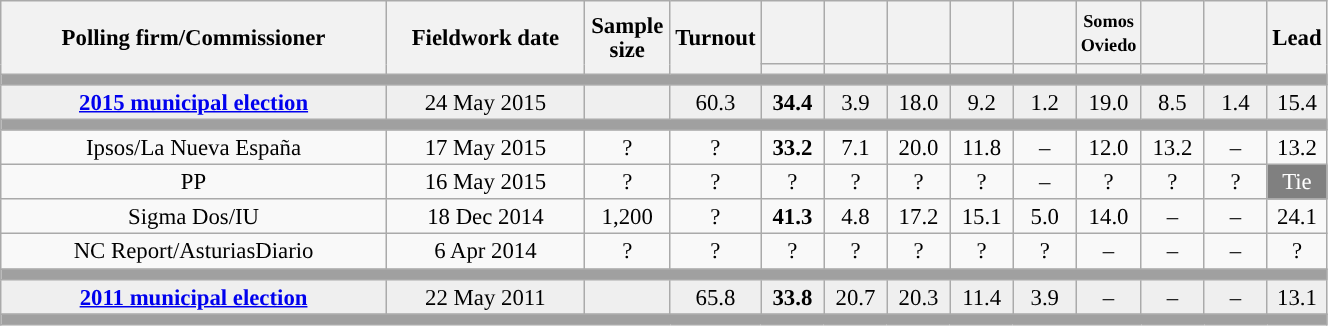<table class="wikitable collapsible collapsed" style="text-align:center; font-size:95%; line-height:16px;">
<tr style="height:42px;">
<th style="width:250px;" rowspan="2">Polling firm/Commissioner</th>
<th style="width:125px;" rowspan="2">Fieldwork date</th>
<th style="width:50px;" rowspan="2">Sample size</th>
<th style="width:45px;" rowspan="2">Turnout</th>
<th style="width:35px;"></th>
<th style="width:35px;"></th>
<th style="width:35px;"></th>
<th style="width:35px;"></th>
<th style="width:35px;"></th>
<th style="width:35px; font-size:80%;">Somos<br>Oviedo</th>
<th style="width:35px;"></th>
<th style="width:35px;"></th>
<th style="width:30px;" rowspan="2">Lead</th>
</tr>
<tr>
<th style="color:inherit;background:"></th>
<th style="color:inherit;background:"></th>
<th style="color:inherit;background:"></th>
<th style="color:inherit;background:"></th>
<th style="color:inherit;background:"></th>
<th style="color:inherit;background:"></th>
<th style="color:inherit;background:"></th>
<th style="color:inherit;background:"></th>
</tr>
<tr>
<td colspan="13" style="background:#A0A0A0"></td>
</tr>
<tr style="background:#EFEFEF;">
<td><strong><a href='#'>2015 municipal election</a></strong></td>
<td>24 May 2015</td>
<td></td>
<td>60.3</td>
<td><strong>34.4</strong><br></td>
<td>3.9<br></td>
<td>18.0<br></td>
<td>9.2<br></td>
<td>1.2<br></td>
<td>19.0<br></td>
<td>8.5<br></td>
<td>1.4<br></td>
<td style="background:">15.4</td>
</tr>
<tr>
<td colspan="13" style="background:#A0A0A0"></td>
</tr>
<tr>
<td>Ipsos/La Nueva España</td>
<td>17 May 2015</td>
<td>?</td>
<td>?</td>
<td><strong>33.2</strong><br></td>
<td>7.1<br></td>
<td>20.0<br></td>
<td>11.8<br></td>
<td>–</td>
<td>12.0<br></td>
<td>13.2<br></td>
<td>–</td>
<td style="background:">13.2</td>
</tr>
<tr>
<td>PP</td>
<td>16 May 2015</td>
<td>?</td>
<td>?</td>
<td>?<br></td>
<td>?<br></td>
<td>?<br></td>
<td>?<br></td>
<td>–</td>
<td>?<br></td>
<td>?<br></td>
<td>?<br></td>
<td style="background:gray;color:white;">Tie</td>
</tr>
<tr>
<td>Sigma Dos/IU</td>
<td>18 Dec 2014</td>
<td>1,200</td>
<td>?</td>
<td><strong>41.3</strong><br></td>
<td>4.8<br></td>
<td>17.2<br></td>
<td>15.1<br></td>
<td>5.0<br></td>
<td>14.0<br></td>
<td>–</td>
<td>–</td>
<td style="background:">24.1</td>
</tr>
<tr>
<td>NC Report/AsturiasDiario</td>
<td>6 Apr 2014</td>
<td>?</td>
<td>?</td>
<td>?<br></td>
<td>?<br></td>
<td>?<br></td>
<td>?<br></td>
<td>?<br></td>
<td>–</td>
<td>–</td>
<td>–</td>
<td style="background:">?</td>
</tr>
<tr>
<td colspan="13" style="background:#A0A0A0"></td>
</tr>
<tr style="background:#EFEFEF;">
<td><strong><a href='#'>2011 municipal election</a></strong></td>
<td>22 May 2011</td>
<td></td>
<td>65.8</td>
<td><strong>33.8</strong><br></td>
<td>20.7<br></td>
<td>20.3<br></td>
<td>11.4<br></td>
<td>3.9<br></td>
<td>–</td>
<td>–</td>
<td>–</td>
<td style="background:">13.1</td>
</tr>
<tr>
<td colspan="13" style="background:#A0A0A0"></td>
</tr>
</table>
